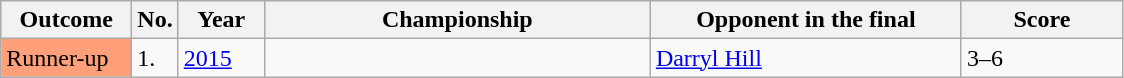<table class="sortable wikitable">
<tr>
<th width="80">Outcome</th>
<th width="20">No.</th>
<th width="50">Year</th>
<th width="250">Championship</th>
<th width="200">Opponent in the final</th>
<th width="100">Score</th>
</tr>
<tr>
<td style="background:#ffa07a;">Runner-up</td>
<td>1.</td>
<td><a href='#'>2015</a></td>
<td></td>
<td> <a href='#'>Darryl Hill</a></td>
<td>3–6</td>
</tr>
</table>
